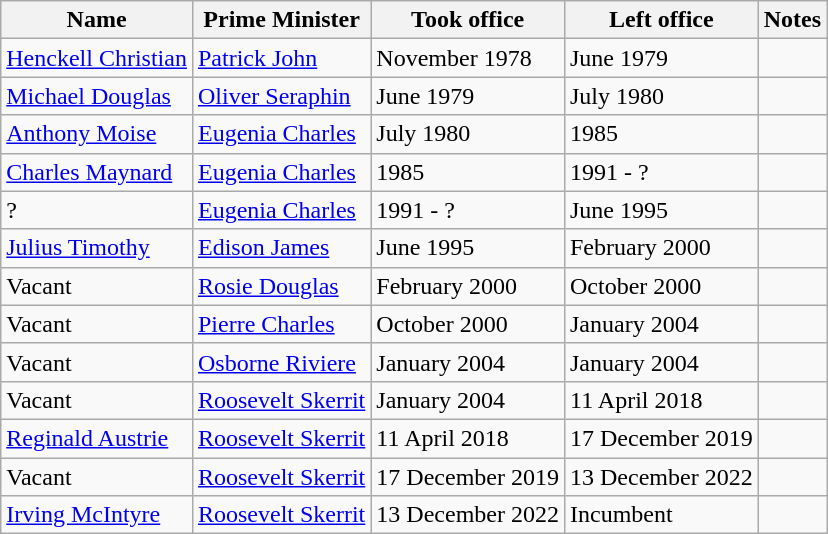<table class="wikitable">
<tr>
<th>Name</th>
<th>Prime Minister</th>
<th>Took office</th>
<th>Left office</th>
<th>Notes</th>
</tr>
<tr>
<td><a href='#'>Henckell Christian</a></td>
<td><a href='#'>Patrick John</a></td>
<td>November 1978</td>
<td>June 1979</td>
<td></td>
</tr>
<tr>
<td><a href='#'>Michael Douglas</a></td>
<td><a href='#'>Oliver Seraphin</a></td>
<td>June 1979</td>
<td>July 1980</td>
<td></td>
</tr>
<tr>
<td><a href='#'>Anthony Moise</a></td>
<td><a href='#'>Eugenia Charles</a></td>
<td>July 1980</td>
<td>1985</td>
<td></td>
</tr>
<tr>
<td><a href='#'>Charles Maynard</a></td>
<td><a href='#'>Eugenia Charles</a></td>
<td>1985</td>
<td>1991 - ?</td>
<td></td>
</tr>
<tr>
<td>?</td>
<td><a href='#'>Eugenia Charles</a></td>
<td>1991 - ?</td>
<td>June 1995</td>
<td></td>
</tr>
<tr>
<td><a href='#'>Julius Timothy</a></td>
<td><a href='#'>Edison James</a></td>
<td>June 1995</td>
<td>February 2000</td>
<td></td>
</tr>
<tr>
<td>Vacant</td>
<td><a href='#'>Rosie Douglas</a></td>
<td>February 2000</td>
<td>October 2000</td>
<td></td>
</tr>
<tr>
<td>Vacant</td>
<td><a href='#'>Pierre Charles</a></td>
<td>October 2000</td>
<td>January 2004</td>
<td></td>
</tr>
<tr>
<td>Vacant</td>
<td><a href='#'>Osborne Riviere</a></td>
<td>January 2004</td>
<td>January 2004</td>
<td></td>
</tr>
<tr>
<td>Vacant</td>
<td><a href='#'>Roosevelt Skerrit</a></td>
<td>January 2004</td>
<td>11 April 2018</td>
<td></td>
</tr>
<tr>
<td><a href='#'>Reginald Austrie</a></td>
<td><a href='#'>Roosevelt Skerrit</a></td>
<td>11 April 2018</td>
<td>17 December 2019</td>
<td></td>
</tr>
<tr>
<td>Vacant</td>
<td><a href='#'>Roosevelt Skerrit</a></td>
<td>17 December 2019</td>
<td>13 December 2022</td>
<td></td>
</tr>
<tr>
<td><a href='#'>Irving McIntyre</a></td>
<td><a href='#'>Roosevelt Skerrit</a></td>
<td>13 December 2022</td>
<td>Incumbent</td>
<td></td>
</tr>
</table>
